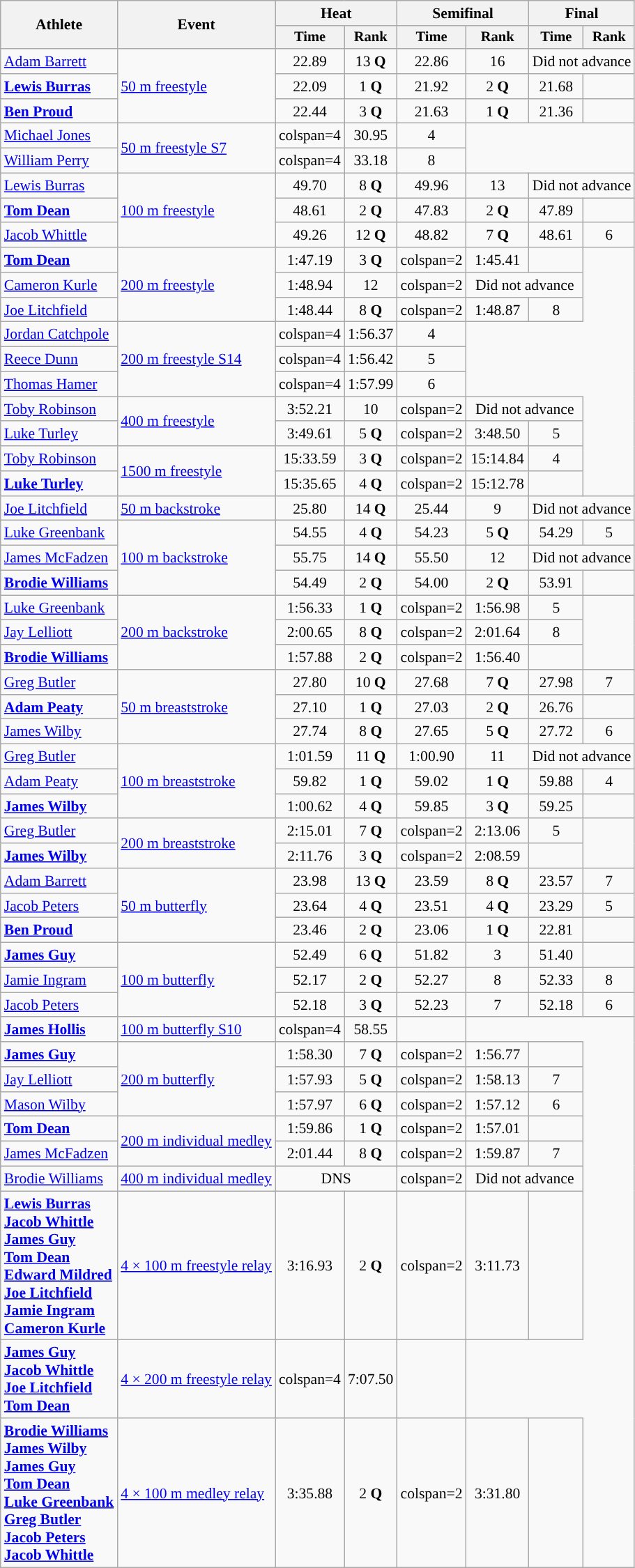<table class=wikitable style=font-size:90%>
<tr>
<th rowspan=2>Athlete</th>
<th rowspan=2>Event</th>
<th colspan=2>Heat</th>
<th colspan=2>Semifinal</th>
<th colspan=2>Final</th>
</tr>
<tr style=font-size:95%>
<th>Time</th>
<th>Rank</th>
<th>Time</th>
<th>Rank</th>
<th>Time</th>
<th>Rank</th>
</tr>
<tr align=center>
<td align=left><a href='#'>Adam Barrett</a></td>
<td align=left rowspan="3"><a href='#'>50 m freestyle</a></td>
<td>22.89</td>
<td>13 <strong>Q</strong></td>
<td>22.86</td>
<td>16</td>
<td colspan=2>Did not advance</td>
</tr>
<tr align=center>
<td align=left><strong><a href='#'>Lewis Burras</a></strong></td>
<td>22.09</td>
<td>1 <strong>Q</strong></td>
<td>21.92</td>
<td>2 <strong>Q</strong></td>
<td>21.68</td>
<td></td>
</tr>
<tr align=center>
<td align=left><strong><a href='#'>Ben Proud</a></strong></td>
<td>22.44</td>
<td>3 <strong>Q</strong></td>
<td>21.63</td>
<td>1 <strong>Q</strong></td>
<td>21.36</td>
<td></td>
</tr>
<tr align=center>
<td align=left><a href='#'>Michael Jones</a></td>
<td align=left rowspan="2"><a href='#'>50 m freestyle S7</a></td>
<td>colspan=4 </td>
<td>30.95</td>
<td>4</td>
</tr>
<tr align=center>
<td align=left><a href='#'>William Perry</a></td>
<td>colspan=4 </td>
<td>33.18</td>
<td>8</td>
</tr>
<tr align=center>
<td align=left><a href='#'>Lewis Burras</a></td>
<td align=left rowspan="3"><a href='#'>100 m freestyle</a></td>
<td>49.70</td>
<td>8 <strong>Q</strong></td>
<td>49.96</td>
<td>13</td>
<td colspan=2>Did not advance</td>
</tr>
<tr align=center>
<td align=left><strong><a href='#'>Tom Dean</a></strong></td>
<td>48.61</td>
<td>2 <strong>Q</strong></td>
<td>47.83</td>
<td>2 <strong>Q</strong></td>
<td>47.89</td>
<td></td>
</tr>
<tr align=center>
<td align=left><a href='#'>Jacob Whittle</a></td>
<td>49.26</td>
<td>12 <strong>Q</strong></td>
<td>48.82</td>
<td>7 <strong>Q</strong></td>
<td>48.61</td>
<td>6</td>
</tr>
<tr align=center>
<td align=left><strong><a href='#'>Tom Dean</a></strong></td>
<td align=left rowspan="3"><a href='#'>200 m freestyle</a></td>
<td>1:47.19</td>
<td>3 <strong>Q</strong></td>
<td>colspan=2 </td>
<td>1:45.41</td>
<td></td>
</tr>
<tr align=center>
<td align=left><a href='#'>Cameron Kurle</a></td>
<td>1:48.94</td>
<td>12</td>
<td>colspan=2 </td>
<td colspan=2>Did not advance</td>
</tr>
<tr align=center>
<td align=left><a href='#'>Joe Litchfield</a></td>
<td>1:48.44</td>
<td>8 <strong>Q</strong></td>
<td>colspan=2 </td>
<td>1:48.87</td>
<td>8</td>
</tr>
<tr align=center>
<td align=left><a href='#'>Jordan Catchpole</a></td>
<td align=left rowspan="3"><a href='#'>200 m freestyle S14</a></td>
<td>colspan=4 </td>
<td>1:56.37</td>
<td>4</td>
</tr>
<tr align=center>
<td align=left><a href='#'>Reece Dunn</a></td>
<td>colspan=4 </td>
<td>1:56.42</td>
<td>5</td>
</tr>
<tr align=center>
<td align=left><a href='#'>Thomas Hamer</a></td>
<td>colspan=4 </td>
<td>1:57.99</td>
<td>6</td>
</tr>
<tr align=center>
<td align=left><a href='#'>Toby Robinson</a></td>
<td align=left rowspan="2"><a href='#'>400 m freestyle</a></td>
<td>3:52.21</td>
<td>10</td>
<td>colspan=2 </td>
<td colspan=2>Did not advance</td>
</tr>
<tr align=center>
<td align=left><a href='#'>Luke Turley</a></td>
<td>3:49.61</td>
<td>5 <strong>Q</strong></td>
<td>colspan=2 </td>
<td>3:48.50</td>
<td>5</td>
</tr>
<tr align=center>
<td align=left><a href='#'>Toby Robinson</a></td>
<td align=left rowspan="2"><a href='#'>1500 m freestyle</a></td>
<td>15:33.59</td>
<td>3 <strong>Q</strong></td>
<td>colspan=2 </td>
<td>15:14.84</td>
<td>4</td>
</tr>
<tr align=center>
<td align=left><strong><a href='#'>Luke Turley</a></strong></td>
<td>15:35.65</td>
<td>4 <strong>Q</strong></td>
<td>colspan=2 </td>
<td>15:12.78</td>
<td></td>
</tr>
<tr align=center>
<td align=left><a href='#'>Joe Litchfield</a></td>
<td style="text-align:left;"><a href='#'>50 m backstroke</a></td>
<td>25.80</td>
<td>14 <strong>Q</strong></td>
<td>25.44</td>
<td>9</td>
<td colspan=2>Did not advance</td>
</tr>
<tr align=center>
<td align=left><a href='#'>Luke Greenbank</a></td>
<td align=left rowspan=3><a href='#'>100 m backstroke</a></td>
<td>54.55</td>
<td>4 <strong>Q</strong></td>
<td>54.23</td>
<td>5 <strong>Q</strong></td>
<td>54.29</td>
<td>5</td>
</tr>
<tr align=center>
<td align=left><a href='#'>James McFadzen</a></td>
<td>55.75</td>
<td>14 <strong>Q</strong></td>
<td>55.50</td>
<td>12</td>
<td colspan=2>Did not advance</td>
</tr>
<tr align=center>
<td align=left><strong><a href='#'>Brodie Williams</a></strong></td>
<td>54.49</td>
<td>2 <strong>Q</strong></td>
<td>54.00</td>
<td>2 <strong>Q</strong></td>
<td>53.91</td>
<td></td>
</tr>
<tr align=center>
<td align=left><a href='#'>Luke Greenbank</a></td>
<td align=left rowspan="3"><a href='#'>200 m backstroke</a></td>
<td>1:56.33</td>
<td>1 <strong>Q</strong></td>
<td>colspan=2 </td>
<td>1:56.98</td>
<td>5</td>
</tr>
<tr align=center>
<td align=left><a href='#'>Jay Lelliott</a></td>
<td>2:00.65</td>
<td>8 <strong>Q</strong></td>
<td>colspan=2 </td>
<td>2:01.64</td>
<td>8</td>
</tr>
<tr align=center>
<td align=left><strong><a href='#'>Brodie Williams</a></strong></td>
<td>1:57.88</td>
<td>2 <strong>Q</strong></td>
<td>colspan=2 </td>
<td>1:56.40</td>
<td></td>
</tr>
<tr align=center>
<td align=left><a href='#'>Greg Butler</a></td>
<td align=left rowspan=3><a href='#'>50 m breaststroke</a></td>
<td>27.80</td>
<td>10 <strong>Q</strong></td>
<td>27.68</td>
<td>7 <strong>Q</strong></td>
<td>27.98</td>
<td>7</td>
</tr>
<tr align=center>
<td align=left><strong><a href='#'>Adam Peaty</a></strong></td>
<td>27.10</td>
<td>1 <strong>Q</strong></td>
<td>27.03</td>
<td>2 <strong>Q</strong></td>
<td>26.76</td>
<td></td>
</tr>
<tr align=center>
<td align=left><a href='#'>James Wilby</a></td>
<td>27.74</td>
<td>8 <strong>Q</strong></td>
<td>27.65</td>
<td>5 <strong>Q</strong></td>
<td>27.72</td>
<td>6</td>
</tr>
<tr align=center>
<td align=left><a href='#'>Greg Butler</a></td>
<td align=left rowspan="3"><a href='#'>100 m breaststroke</a></td>
<td>1:01.59</td>
<td>11 <strong>Q</strong></td>
<td>1:00.90</td>
<td>11</td>
<td colspan=2>Did not advance</td>
</tr>
<tr align=center>
<td align=left><a href='#'>Adam Peaty</a></td>
<td>59.82</td>
<td>1 <strong>Q</strong></td>
<td>59.02</td>
<td>1 <strong>Q</strong></td>
<td>59.88</td>
<td>4</td>
</tr>
<tr align=center>
<td align=left><strong><a href='#'>James Wilby</a></strong></td>
<td>1:00.62</td>
<td>4 <strong>Q</strong></td>
<td>59.85</td>
<td>3 <strong>Q</strong></td>
<td>59.25</td>
<td></td>
</tr>
<tr align=center>
<td align=left><a href='#'>Greg Butler</a></td>
<td align=left rowspan="2"><a href='#'>200 m breaststroke</a></td>
<td>2:15.01</td>
<td>7 <strong>Q</strong></td>
<td>colspan=2 </td>
<td>2:13.06</td>
<td>5</td>
</tr>
<tr align=center>
<td align=left><strong><a href='#'>James Wilby</a></strong></td>
<td>2:11.76</td>
<td>3 <strong>Q</strong></td>
<td>colspan=2 </td>
<td>2:08.59</td>
<td></td>
</tr>
<tr align=center>
<td align=left><a href='#'>Adam Barrett</a></td>
<td align=left rowspan="3"><a href='#'>50 m butterfly</a></td>
<td>23.98</td>
<td>13 <strong>Q</strong></td>
<td>23.59</td>
<td>8 <strong>Q</strong></td>
<td>23.57</td>
<td>7</td>
</tr>
<tr align=center>
<td align=left><a href='#'>Jacob Peters</a></td>
<td>23.64</td>
<td>4 <strong>Q</strong></td>
<td>23.51</td>
<td>4 <strong>Q</strong></td>
<td>23.29</td>
<td>5</td>
</tr>
<tr align=center>
<td align=left><strong><a href='#'>Ben Proud</a></strong></td>
<td>23.46</td>
<td>2 <strong>Q</strong></td>
<td>23.06</td>
<td>1 <strong>Q</strong></td>
<td>22.81</td>
<td></td>
</tr>
<tr align=center>
<td align=left><strong><a href='#'>James Guy</a></strong></td>
<td align=left rowspan="3"><a href='#'>100 m butterfly</a></td>
<td>52.49</td>
<td>6 <strong>Q</strong></td>
<td>51.82</td>
<td>3</td>
<td>51.40</td>
<td></td>
</tr>
<tr align=center>
<td align=left><a href='#'>Jamie Ingram</a></td>
<td>52.17</td>
<td>2 <strong>Q</strong></td>
<td>52.27</td>
<td>8</td>
<td>52.33</td>
<td>8</td>
</tr>
<tr align=center>
<td align=left><a href='#'>Jacob Peters</a></td>
<td>52.18</td>
<td>3 <strong>Q</strong></td>
<td>52.23</td>
<td>7</td>
<td>52.18</td>
<td>6</td>
</tr>
<tr align=center>
<td align=left><strong><a href='#'>James Hollis</a></strong></td>
<td align=left rowspan="1"><a href='#'>100 m butterfly S10</a></td>
<td>colspan=4 </td>
<td>58.55</td>
<td></td>
</tr>
<tr align=center>
<td align=left><strong><a href='#'>James Guy</a></strong></td>
<td align=left rowspan=3><a href='#'>200 m butterfly</a></td>
<td>1:58.30</td>
<td>7 <strong>Q</strong></td>
<td>colspan=2 </td>
<td>1:56.77</td>
<td></td>
</tr>
<tr align=center>
<td align=left><a href='#'>Jay Lelliott</a></td>
<td>1:57.93</td>
<td>5 <strong>Q</strong></td>
<td>colspan=2 </td>
<td>1:58.13</td>
<td>7</td>
</tr>
<tr align=center>
<td align=left><a href='#'>Mason Wilby</a></td>
<td>1:57.97</td>
<td>6 <strong>Q</strong></td>
<td>colspan=2 </td>
<td>1:57.12</td>
<td>6</td>
</tr>
<tr align=center>
<td align=left><strong><a href='#'>Tom Dean</a></strong></td>
<td align=left rowspan="2"><a href='#'>200 m individual medley</a></td>
<td>1:59.86</td>
<td>1 <strong>Q</strong></td>
<td>colspan=2 </td>
<td>1:57.01</td>
<td></td>
</tr>
<tr align=center>
<td align=left><a href='#'>James McFadzen</a></td>
<td>2:01.44</td>
<td>8 <strong>Q</strong></td>
<td>colspan=2 </td>
<td>1:59.87</td>
<td>7</td>
</tr>
<tr align=center>
<td align=left><a href='#'>Brodie Williams</a></td>
<td align=left rowspan="1"><a href='#'>400 m individual medley</a></td>
<td colspan=2>DNS</td>
<td>colspan=2 </td>
<td colspan=2>Did not advance</td>
</tr>
<tr align=center>
<td align=left><strong><a href='#'>Lewis Burras</a></strong><br><strong><a href='#'>Jacob Whittle</a></strong><br><strong><a href='#'>James Guy</a></strong><br><strong><a href='#'>Tom Dean</a></strong><br><strong><a href='#'>Edward Mildred</a></strong><br><strong><a href='#'>Joe Litchfield</a></strong><br><strong><a href='#'>Jamie Ingram</a></strong><br><strong><a href='#'>Cameron Kurle</a></strong></td>
<td align=left><a href='#'>4 × 100 m freestyle relay</a></td>
<td>3:16.93</td>
<td>2 <strong>Q</strong></td>
<td>colspan=2 </td>
<td>3:11.73</td>
<td></td>
</tr>
<tr align=center>
<td align=left><strong><a href='#'>James Guy</a></strong><br><strong><a href='#'>Jacob Whittle</a></strong><br><strong><a href='#'>Joe Litchfield</a></strong><br><strong><a href='#'>Tom Dean</a></strong></td>
<td align=left><a href='#'>4 × 200 m freestyle relay</a></td>
<td>colspan=4 </td>
<td>7:07.50</td>
<td></td>
</tr>
<tr align=center>
<td align=left><strong><a href='#'>Brodie Williams</a></strong><br><strong><a href='#'>James Wilby</a></strong><br><strong><a href='#'>James Guy</a></strong><br><strong><a href='#'>Tom Dean</a></strong><br><strong><a href='#'>Luke Greenbank</a></strong><br><strong><a href='#'>Greg Butler</a></strong><br><strong><a href='#'>Jacob Peters</a></strong><br><strong><a href='#'>Jacob Whittle</a></strong></td>
<td align=left><a href='#'>4 × 100 m medley relay</a></td>
<td>3:35.88</td>
<td>2 <strong>Q</strong></td>
<td>colspan=2 </td>
<td>3:31.80</td>
<td></td>
</tr>
</table>
